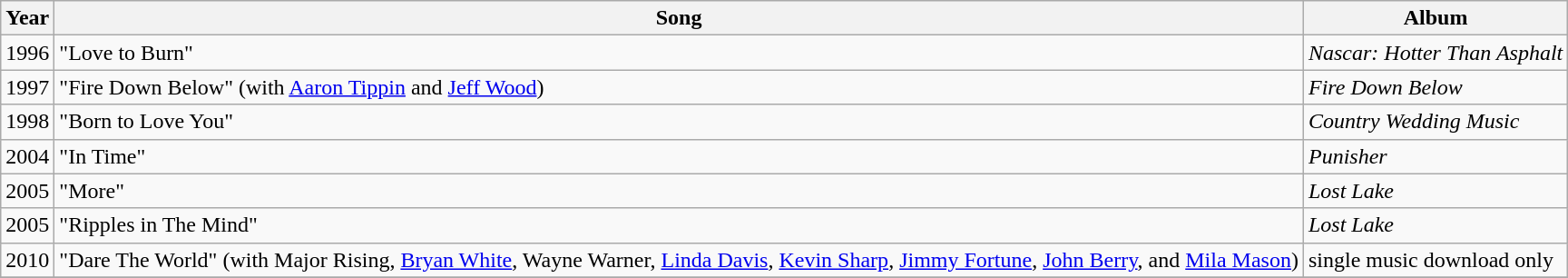<table class="wikitable">
<tr>
<th>Year</th>
<th>Song</th>
<th>Album</th>
</tr>
<tr>
<td>1996</td>
<td>"Love to Burn"</td>
<td><em>Nascar: Hotter Than Asphalt</em></td>
</tr>
<tr>
<td>1997</td>
<td>"Fire Down Below" (with <a href='#'>Aaron Tippin</a> and <a href='#'>Jeff Wood</a>)</td>
<td><em>Fire Down Below</em></td>
</tr>
<tr>
<td>1998</td>
<td>"Born to Love You"</td>
<td><em>Country Wedding Music</em></td>
</tr>
<tr>
<td>2004</td>
<td>"In Time"</td>
<td><em>Punisher</em></td>
</tr>
<tr>
<td>2005</td>
<td>"More"</td>
<td><em>Lost Lake</em></td>
</tr>
<tr>
<td>2005</td>
<td>"Ripples in The Mind"</td>
<td><em>Lost Lake</em></td>
</tr>
<tr>
<td>2010</td>
<td>"Dare The World" (with Major Rising, <a href='#'>Bryan White</a>, Wayne Warner, <a href='#'>Linda Davis</a>, <a href='#'>Kevin Sharp</a>, <a href='#'>Jimmy Fortune</a>, <a href='#'>John Berry</a>, and <a href='#'>Mila Mason</a>)</td>
<td>single music download only</td>
</tr>
<tr>
</tr>
</table>
